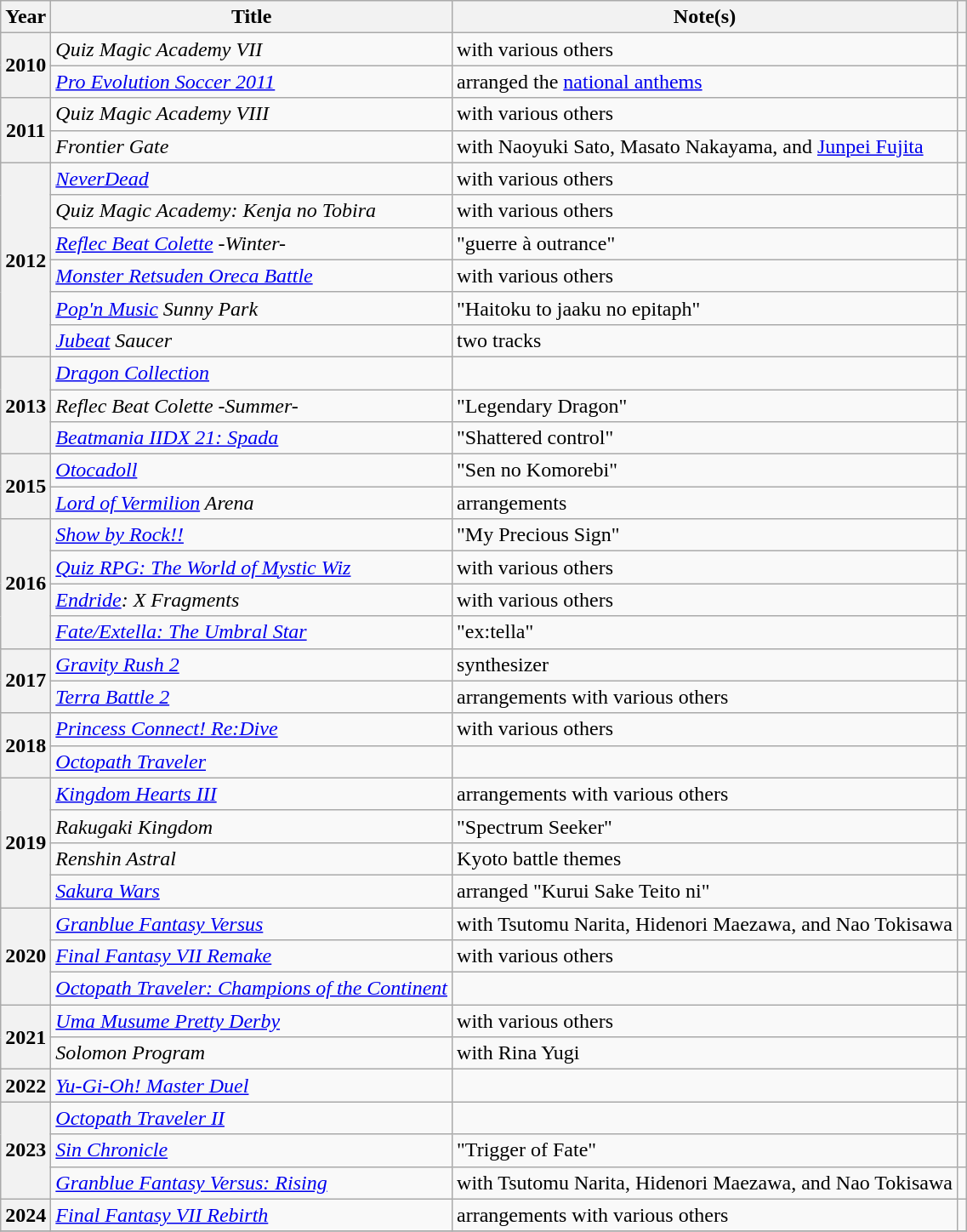<table class="wikitable sortable">
<tr>
<th>Year</th>
<th>Title</th>
<th class="unsortable">Note(s)</th>
<th class="unsortable"></th>
</tr>
<tr>
<th rowspan="2">2010</th>
<td><em>Quiz Magic Academy VII</em></td>
<td>with various others</td>
<td></td>
</tr>
<tr>
<td><em><a href='#'>Pro Evolution Soccer 2011</a></em></td>
<td>arranged the <a href='#'>national anthems</a></td>
<td></td>
</tr>
<tr>
<th rowspan="2">2011</th>
<td><em>Quiz Magic Academy VIII</em></td>
<td>with various others</td>
<td></td>
</tr>
<tr>
<td><em>Frontier Gate</em></td>
<td>with Naoyuki Sato, Masato Nakayama, and <a href='#'>Junpei Fujita</a></td>
<td></td>
</tr>
<tr>
<th rowspan="6">2012</th>
<td><em><a href='#'>NeverDead</a></em></td>
<td>with various others</td>
<td></td>
</tr>
<tr>
<td><em>Quiz Magic Academy: Kenja no Tobira</em></td>
<td>with various others</td>
<td></td>
</tr>
<tr>
<td><em><a href='#'>Reflec Beat Colette</a> -Winter-</em></td>
<td>"guerre à outrance"</td>
<td></td>
</tr>
<tr>
<td><em><a href='#'>Monster Retsuden Oreca Battle</a></em></td>
<td>with various others</td>
<td></td>
</tr>
<tr>
<td><em><a href='#'>Pop'n Music</a> Sunny Park</em></td>
<td>"Haitoku to jaaku no epitaph"</td>
<td></td>
</tr>
<tr>
<td><em><a href='#'>Jubeat</a> Saucer</em></td>
<td>two tracks</td>
<td></td>
</tr>
<tr>
<th rowspan="3">2013</th>
<td><em><a href='#'>Dragon Collection</a></em></td>
<td></td>
<td></td>
</tr>
<tr>
<td><em>Reflec Beat Colette -Summer-</em></td>
<td>"Legendary Dragon"</td>
<td></td>
</tr>
<tr>
<td><em><a href='#'>Beatmania IIDX 21: Spada</a></em></td>
<td>"Shattered control"</td>
<td></td>
</tr>
<tr>
<th rowspan="2">2015</th>
<td><em><a href='#'>Otocadoll</a></em></td>
<td>"Sen no Komorebi"</td>
<td></td>
</tr>
<tr>
<td><em><a href='#'>Lord of Vermilion</a> Arena</em></td>
<td>arrangements</td>
<td></td>
</tr>
<tr>
<th rowspan="4">2016</th>
<td><em><a href='#'>Show by Rock!!</a></em></td>
<td>"My Precious Sign"</td>
<td></td>
</tr>
<tr>
<td><em><a href='#'>Quiz RPG: The World of Mystic Wiz</a></em></td>
<td>with various others</td>
<td></td>
</tr>
<tr>
<td><em><a href='#'>Endride</a>: X Fragments</em></td>
<td>with various others</td>
<td></td>
</tr>
<tr>
<td><em><a href='#'>Fate/Extella: The Umbral Star</a></em></td>
<td>"ex:tella"</td>
<td></td>
</tr>
<tr>
<th rowspan="2">2017</th>
<td><em><a href='#'>Gravity Rush 2</a></em></td>
<td>synthesizer</td>
<td></td>
</tr>
<tr>
<td><em><a href='#'>Terra Battle 2</a></em></td>
<td>arrangements with various others</td>
<td></td>
</tr>
<tr>
<th rowspan="2">2018</th>
<td><em><a href='#'>Princess Connect! Re:Dive</a></em></td>
<td>with various others</td>
<td></td>
</tr>
<tr>
<td><em><a href='#'>Octopath Traveler</a></em></td>
<td></td>
<td></td>
</tr>
<tr>
<th rowspan="4">2019</th>
<td><em><a href='#'>Kingdom Hearts III</a></em></td>
<td>arrangements with various others</td>
<td></td>
</tr>
<tr>
<td><em>Rakugaki Kingdom</em></td>
<td>"Spectrum Seeker"</td>
<td></td>
</tr>
<tr>
<td><em>Renshin Astral</em></td>
<td>Kyoto battle themes</td>
<td></td>
</tr>
<tr>
<td><em><a href='#'>Sakura Wars</a></em></td>
<td>arranged "Kurui Sake Teito ni"</td>
<td></td>
</tr>
<tr>
<th rowspan="3">2020</th>
<td><em><a href='#'>Granblue Fantasy Versus</a></em></td>
<td>with Tsutomu Narita, Hidenori Maezawa, and Nao Tokisawa</td>
<td></td>
</tr>
<tr>
<td><em><a href='#'>Final Fantasy VII Remake</a></em></td>
<td>with various others</td>
<td></td>
</tr>
<tr>
<td><em><a href='#'>Octopath Traveler: Champions of the Continent</a></em></td>
<td></td>
<td></td>
</tr>
<tr>
<th rowspan="2">2021</th>
<td><em><a href='#'>Uma Musume Pretty Derby</a></em></td>
<td>with various others</td>
<td></td>
</tr>
<tr>
<td><em>Solomon Program</em></td>
<td>with Rina Yugi</td>
<td></td>
</tr>
<tr>
<th rowspan="1">2022</th>
<td><em><a href='#'>Yu-Gi-Oh! Master Duel</a></em></td>
<td></td>
<td></td>
</tr>
<tr>
<th rowspan="3">2023</th>
<td><em><a href='#'>Octopath Traveler II</a></em></td>
<td></td>
<td></td>
</tr>
<tr>
<td><em><a href='#'>Sin Chronicle</a></em></td>
<td>"Trigger of Fate"</td>
<td></td>
</tr>
<tr>
<td><em><a href='#'>Granblue Fantasy Versus: Rising</a></em></td>
<td>with Tsutomu Narita, Hidenori Maezawa, and Nao Tokisawa</td>
<td></td>
</tr>
<tr>
<th rowspan="1">2024</th>
<td><em><a href='#'>Final Fantasy VII Rebirth</a></em></td>
<td>arrangements with various others</td>
<td></td>
</tr>
<tr>
</tr>
</table>
